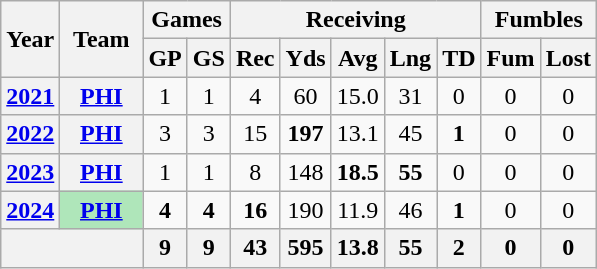<table class=wikitable style="text-align:center;">
<tr>
<th rowspan="2">Year</th>
<th rowspan="2">Team</th>
<th colspan="2">Games</th>
<th colspan="5">Receiving</th>
<th colspan="2">Fumbles</th>
</tr>
<tr>
<th>GP</th>
<th>GS</th>
<th>Rec</th>
<th>Yds</th>
<th>Avg</th>
<th>Lng</th>
<th>TD</th>
<th>Fum</th>
<th>Lost</th>
</tr>
<tr>
<th><a href='#'>2021</a></th>
<th><a href='#'>PHI</a></th>
<td>1</td>
<td>1</td>
<td>4</td>
<td>60</td>
<td>15.0</td>
<td>31</td>
<td>0</td>
<td>0</td>
<td>0</td>
</tr>
<tr>
<th><a href='#'>2022</a></th>
<th><a href='#'>PHI</a></th>
<td>3</td>
<td>3</td>
<td>15</td>
<td><strong>197</strong></td>
<td>13.1</td>
<td>45</td>
<td><strong>1</strong></td>
<td>0</td>
<td>0</td>
</tr>
<tr>
<th><a href='#'>2023</a></th>
<th><a href='#'>PHI</a></th>
<td>1</td>
<td>1</td>
<td>8</td>
<td>148</td>
<td><strong>18.5</strong></td>
<td><strong>55</strong></td>
<td>0</td>
<td>0</td>
<td>0</td>
</tr>
<tr>
<th><a href='#'>2024</a></th>
<th style="background:#afe6ba; width:3em;"><a href='#'>PHI</a></th>
<td><strong>4</strong></td>
<td><strong>4</strong></td>
<td><strong>16</strong></td>
<td>190</td>
<td>11.9</td>
<td>46</td>
<td><strong>1</strong></td>
<td>0</td>
<td>0</td>
</tr>
<tr>
<th colspan="2"></th>
<th>9</th>
<th>9</th>
<th>43</th>
<th>595</th>
<th>13.8</th>
<th>55</th>
<th>2</th>
<th>0</th>
<th>0</th>
</tr>
</table>
